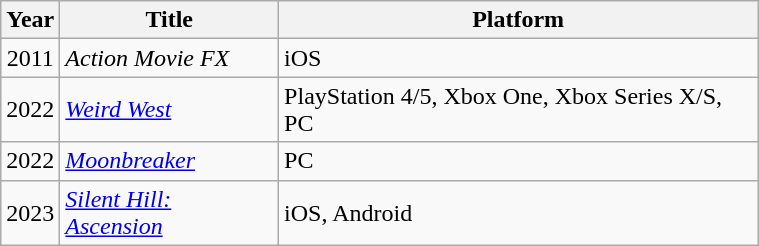<table class="wikitable sortable" style="width: 40%">
<tr>
<th>Year</th>
<th>Title</th>
<th>Platform</th>
</tr>
<tr>
<td style="text-align:center;">2011</td>
<td><em>Action Movie FX</em></td>
<td>iOS</td>
</tr>
<tr>
<td style="text-align:center;">2022</td>
<td><em><a href='#'>Weird West</a></em></td>
<td>PlayStation 4/5, Xbox One, Xbox Series X/S, PC</td>
</tr>
<tr>
<td style="text-align:center;">2022</td>
<td><em><a href='#'>Moonbreaker</a></em></td>
<td>PC</td>
</tr>
<tr>
<td style="text-align:center;">2023</td>
<td><em><a href='#'>Silent Hill: Ascension</a></em></td>
<td>iOS, Android</td>
</tr>
</table>
